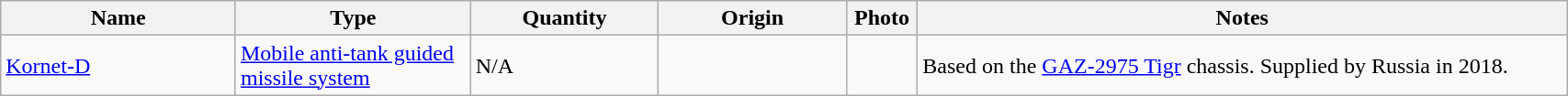<table class="wikitable" style="width:90%;">
<tr>
<th style="width:15%;">Name</th>
<th style="width:15%;">Type</th>
<th style="width:12%;">Quantity</th>
<th style="width:12%;">Origin</th>
<th>Photo</th>
<th>Notes</th>
</tr>
<tr>
<td><a href='#'>Kornet-D</a></td>
<td><a href='#'>Mobile anti-tank guided missile system</a></td>
<td>N/A</td>
<td></td>
<td></td>
<td>Based on the <a href='#'>GAZ-2975 Tigr</a> chassis. Supplied by Russia in 2018.</td>
</tr>
</table>
